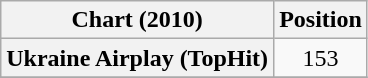<table class="wikitable plainrowheaders" style="text-align:center">
<tr>
<th scope="col">Chart (2010)</th>
<th scope="col">Position</th>
</tr>
<tr>
<th scope="row">Ukraine Airplay (TopHit)</th>
<td>153</td>
</tr>
<tr>
</tr>
</table>
